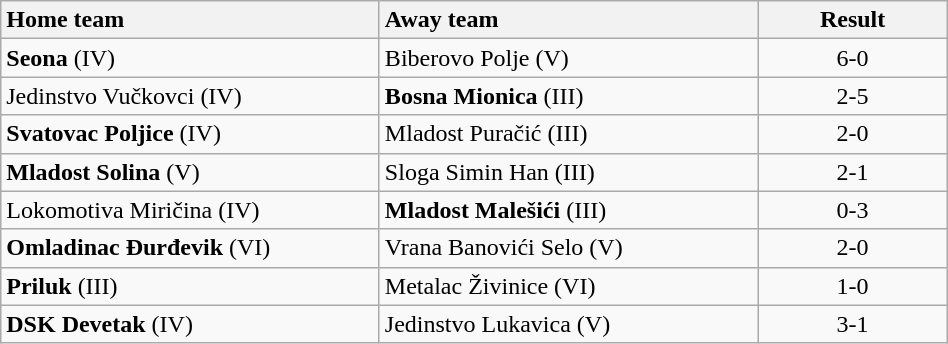<table class="wikitable" style="width:50%">
<tr>
<th style="width:40%; text-align:left">Home team</th>
<th style="width:40%; text-align:left">Away team</th>
<th>Result</th>
</tr>
<tr>
<td><strong>Seona</strong> (IV)</td>
<td>Biberovo Polje (V)</td>
<td style="text-align:center">6-0</td>
</tr>
<tr>
<td>Jedinstvo Vučkovci (IV)</td>
<td><strong>Bosna Mionica</strong> (III)</td>
<td style="text-align:center">2-5</td>
</tr>
<tr>
<td><strong>Svatovac Poljice</strong> (IV)</td>
<td>Mladost Puračić (III)</td>
<td style="text-align:center">2-0</td>
</tr>
<tr>
<td><strong>Mladost Solina</strong> (V)</td>
<td>Sloga Simin Han (III)</td>
<td style="text-align:center">2-1</td>
</tr>
<tr>
<td>Lokomotiva Miričina (IV)</td>
<td><strong>Mladost Malešići</strong> (III)</td>
<td style="text-align:center">0-3</td>
</tr>
<tr>
<td><strong>Omladinac Đurđevik</strong> (VI)</td>
<td>Vrana Banovići Selo (V)</td>
<td style="text-align:center">2-0</td>
</tr>
<tr>
<td><strong>Priluk</strong> (III)</td>
<td>Metalac Živinice (VI)</td>
<td style="text-align:center">1-0</td>
</tr>
<tr>
<td><strong>DSK Devetak</strong> (IV)</td>
<td>Jedinstvo Lukavica (V)</td>
<td style="text-align:center">3-1</td>
</tr>
</table>
